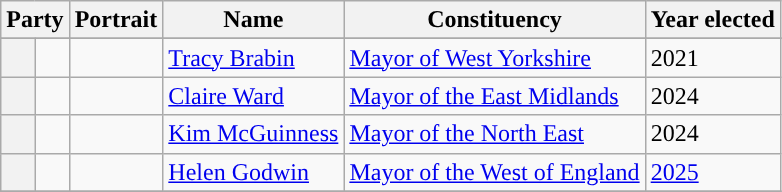<table class="wikitable sortable">
<tr>
<th colspan="2">Party</th>
<th>Portrait</th>
<th>Name</th>
<th>Constituency</th>
<th>Year elected</th>
</tr>
<tr>
</tr>
<tr>
<th style="background-color: "></th>
<td></td>
<td></td>
<td><a href='#'>Tracy Brabin</a></td>
<td><a href='#'>Mayor of West Yorkshire</a></td>
<td>2021</td>
</tr>
<tr>
<th style="background-color: "></th>
<td></td>
<td></td>
<td><a href='#'>Claire Ward</a></td>
<td><a href='#'>Mayor of the East Midlands</a></td>
<td>2024</td>
</tr>
<tr>
<th style="background-color: "></th>
<td></td>
<td></td>
<td><a href='#'>Kim McGuinness</a></td>
<td><a href='#'>Mayor of the North East</a></td>
<td>2024</td>
</tr>
<tr>
<th style="background-color: "></th>
<td></td>
<td></td>
<td><a href='#'>Helen Godwin</a></td>
<td><a href='#'>Mayor of the West of England</a></td>
<td><a href='#'>2025</a></td>
</tr>
<tr>
</tr>
</table>
